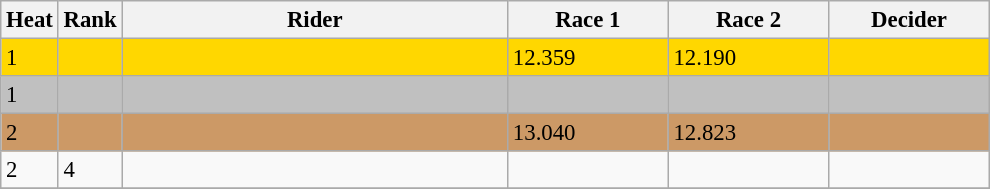<table class="wikitable" style="font-size:95%" style="text-align:center">
<tr>
<th>Heat</th>
<th>Rank</th>
<th width=250>Rider</th>
<th width=100>Race 1</th>
<th width=100>Race 2</th>
<th width=100>Decider</th>
</tr>
<tr bgcolor=gold>
<td>1</td>
<td></td>
<td align=left></td>
<td>12.359</td>
<td>12.190</td>
<td></td>
</tr>
<tr bgcolor=silver>
<td>1</td>
<td></td>
<td align=left></td>
<td></td>
<td></td>
<td></td>
</tr>
<tr bgcolor=cc9966>
<td>2</td>
<td></td>
<td align=left></td>
<td>13.040</td>
<td>12.823</td>
<td></td>
</tr>
<tr>
<td>2</td>
<td>4</td>
<td align=left></td>
<td></td>
<td></td>
<td></td>
</tr>
<tr>
</tr>
</table>
